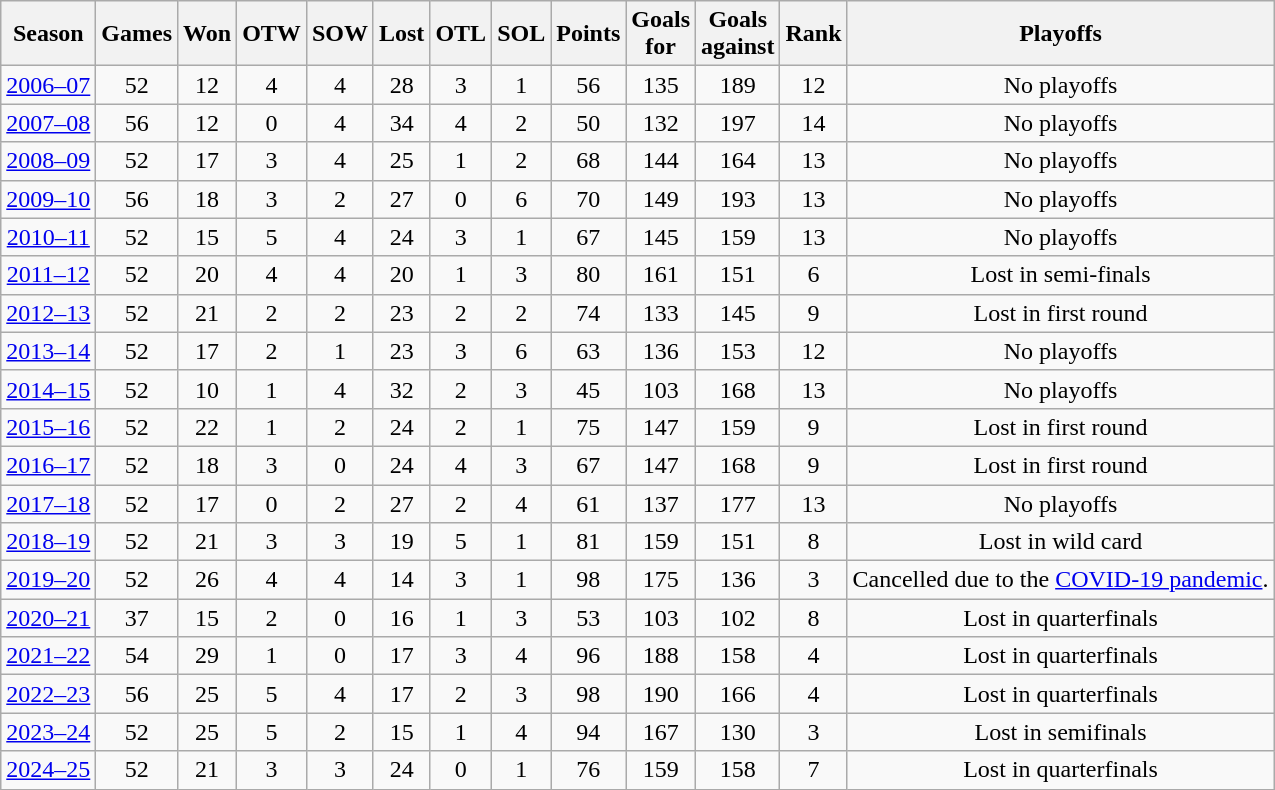<table class="wikitable" style="text-align:center">
<tr>
<th>Season</th>
<th>Games</th>
<th>Won</th>
<th>OTW</th>
<th>SOW</th>
<th>Lost</th>
<th>OTL</th>
<th>SOL</th>
<th>Points</th>
<th>Goals<br>for</th>
<th>Goals<br>against</th>
<th>Rank</th>
<th>Playoffs</th>
</tr>
<tr>
<td><a href='#'>2006–07</a></td>
<td>52</td>
<td>12</td>
<td>4</td>
<td>4</td>
<td>28</td>
<td>3</td>
<td>1</td>
<td>56</td>
<td>135</td>
<td>189</td>
<td>12</td>
<td>No playoffs</td>
</tr>
<tr>
<td><a href='#'>2007–08</a></td>
<td>56</td>
<td>12</td>
<td>0</td>
<td>4</td>
<td>34</td>
<td>4</td>
<td>2</td>
<td>50</td>
<td>132</td>
<td>197</td>
<td>14</td>
<td>No playoffs</td>
</tr>
<tr>
<td><a href='#'>2008–09</a></td>
<td>52</td>
<td>17</td>
<td>3</td>
<td>4</td>
<td>25</td>
<td>1</td>
<td>2</td>
<td>68</td>
<td>144</td>
<td>164</td>
<td>13</td>
<td>No playoffs</td>
</tr>
<tr>
<td><a href='#'>2009–10</a></td>
<td>56</td>
<td>18</td>
<td>3</td>
<td>2</td>
<td>27</td>
<td>0</td>
<td>6</td>
<td>70</td>
<td>149</td>
<td>193</td>
<td>13</td>
<td>No playoffs</td>
</tr>
<tr>
<td><a href='#'>2010–11</a></td>
<td>52</td>
<td>15</td>
<td>5</td>
<td>4</td>
<td>24</td>
<td>3</td>
<td>1</td>
<td>67</td>
<td>145</td>
<td>159</td>
<td>13</td>
<td>No playoffs</td>
</tr>
<tr>
<td><a href='#'>2011–12</a></td>
<td>52</td>
<td>20</td>
<td>4</td>
<td>4</td>
<td>20</td>
<td>1</td>
<td>3</td>
<td>80</td>
<td>161</td>
<td>151</td>
<td>6</td>
<td>Lost in semi-finals</td>
</tr>
<tr>
<td><a href='#'>2012–13</a></td>
<td>52</td>
<td>21</td>
<td>2</td>
<td>2</td>
<td>23</td>
<td>2</td>
<td>2</td>
<td>74</td>
<td>133</td>
<td>145</td>
<td>9</td>
<td>Lost in first round</td>
</tr>
<tr>
<td><a href='#'>2013–14</a></td>
<td>52</td>
<td>17</td>
<td>2</td>
<td>1</td>
<td>23</td>
<td>3</td>
<td>6</td>
<td>63</td>
<td>136</td>
<td>153</td>
<td>12</td>
<td>No playoffs</td>
</tr>
<tr>
<td><a href='#'>2014–15</a></td>
<td>52</td>
<td>10</td>
<td>1</td>
<td>4</td>
<td>32</td>
<td>2</td>
<td>3</td>
<td>45</td>
<td>103</td>
<td>168</td>
<td>13</td>
<td>No playoffs</td>
</tr>
<tr>
<td><a href='#'>2015–16</a></td>
<td>52</td>
<td>22</td>
<td>1</td>
<td>2</td>
<td>24</td>
<td>2</td>
<td>1</td>
<td>75</td>
<td>147</td>
<td>159</td>
<td>9</td>
<td>Lost in first round</td>
</tr>
<tr>
<td><a href='#'>2016–17</a></td>
<td>52</td>
<td>18</td>
<td>3</td>
<td>0</td>
<td>24</td>
<td>4</td>
<td>3</td>
<td>67</td>
<td>147</td>
<td>168</td>
<td>9</td>
<td>Lost in first round</td>
</tr>
<tr>
<td><a href='#'>2017–18</a></td>
<td>52</td>
<td>17</td>
<td>0</td>
<td>2</td>
<td>27</td>
<td>2</td>
<td>4</td>
<td>61</td>
<td>137</td>
<td>177</td>
<td>13</td>
<td>No playoffs</td>
</tr>
<tr>
<td><a href='#'>2018–19</a></td>
<td>52</td>
<td>21</td>
<td>3</td>
<td>3</td>
<td>19</td>
<td>5</td>
<td>1</td>
<td>81</td>
<td>159</td>
<td>151</td>
<td>8</td>
<td>Lost in wild card</td>
</tr>
<tr>
<td><a href='#'>2019–20</a></td>
<td>52</td>
<td>26</td>
<td>4</td>
<td>4</td>
<td>14</td>
<td>3</td>
<td>1</td>
<td>98</td>
<td>175</td>
<td>136</td>
<td>3</td>
<td>Cancelled due to the <a href='#'>COVID-19 pandemic</a>.</td>
</tr>
<tr>
<td><a href='#'>2020–21</a></td>
<td>37</td>
<td>15</td>
<td>2</td>
<td>0</td>
<td>16</td>
<td>1</td>
<td>3</td>
<td>53</td>
<td>103</td>
<td>102</td>
<td>8</td>
<td>Lost in quarterfinals</td>
</tr>
<tr>
<td><a href='#'>2021–22</a></td>
<td>54</td>
<td>29</td>
<td>1</td>
<td>0</td>
<td>17</td>
<td>3</td>
<td>4</td>
<td>96</td>
<td>188</td>
<td>158</td>
<td>4</td>
<td>Lost in quarterfinals</td>
</tr>
<tr>
<td><a href='#'>2022–23</a></td>
<td>56</td>
<td>25</td>
<td>5</td>
<td>4</td>
<td>17</td>
<td>2</td>
<td>3</td>
<td>98</td>
<td>190</td>
<td>166</td>
<td>4</td>
<td>Lost in quarterfinals</td>
</tr>
<tr>
<td><a href='#'>2023–24</a></td>
<td>52</td>
<td>25</td>
<td>5</td>
<td>2</td>
<td>15</td>
<td>1</td>
<td>4</td>
<td>94</td>
<td>167</td>
<td>130</td>
<td>3</td>
<td>Lost in semifinals</td>
</tr>
<tr>
<td><a href='#'>2024–25</a></td>
<td>52</td>
<td>21</td>
<td>3</td>
<td>3</td>
<td>24</td>
<td>0</td>
<td>1</td>
<td>76</td>
<td>159</td>
<td>158</td>
<td>7</td>
<td>Lost in quarterfinals</td>
</tr>
</table>
